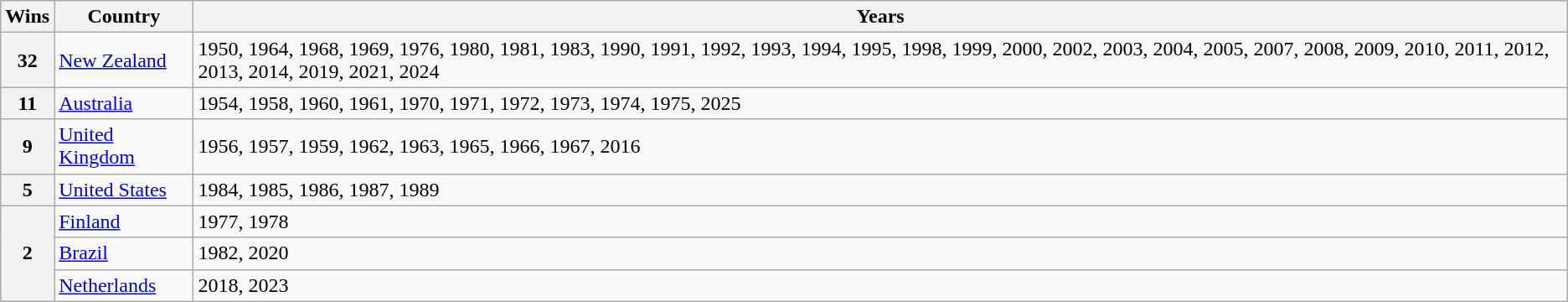<table class="wikitable">
<tr>
<th>Wins</th>
<th>Country</th>
<th>Years</th>
</tr>
<tr>
<th>32</th>
<td> <a href='#'>New Zealand</a></td>
<td>1950, 1964, 1968, 1969, 1976, 1980, 1981, 1983, 1990, 1991, 1992, 1993, 1994, 1995, 1998, 1999, 2000, 2002, 2003, 2004, 2005, 2007, 2008, 2009, 2010, 2011, 2012, 2013, 2014, 2019, 2021, 2024</td>
</tr>
<tr>
<th>11</th>
<td> <a href='#'>Australia</a></td>
<td>1954, 1958, 1960, 1961, 1970, 1971, 1972, 1973, 1974, 1975, 2025</td>
</tr>
<tr>
<th>9</th>
<td> <a href='#'>United Kingdom</a></td>
<td>1956, 1957, 1959, 1962, 1963, 1965, 1966, 1967, 2016</td>
</tr>
<tr>
<th>5</th>
<td> <a href='#'>United States</a></td>
<td>1984, 1985, 1986, 1987, 1989</td>
</tr>
<tr>
<th rowspan="3">2</th>
<td> <a href='#'>Finland</a></td>
<td>1977, 1978</td>
</tr>
<tr>
<td> <a href='#'>Brazil</a></td>
<td>1982, 2020</td>
</tr>
<tr>
<td> <a href='#'>Netherlands</a></td>
<td>2018, 2023</td>
</tr>
</table>
